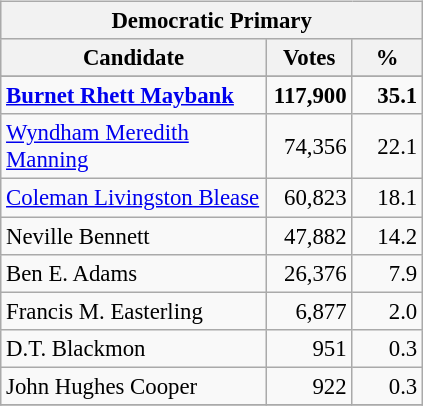<table class="wikitable" align="left" style="margin:1em 1em 1em 0; background: #f9f9f9; font-size: 95%;">
<tr style="background-color:#E9E9E9">
<th colspan="3">Democratic Primary</th>
</tr>
<tr style="background-color:#E9E9E9">
<th colspan="1" style="width: 170px">Candidate</th>
<th style="width: 50px">Votes</th>
<th style="width: 40px">%</th>
</tr>
<tr>
</tr>
<tr>
<td><strong><a href='#'>Burnet Rhett Maybank</a></strong></td>
<td align="right"><strong>117,900</strong></td>
<td align="right"><strong>35.1</strong></td>
</tr>
<tr>
<td><a href='#'>Wyndham Meredith Manning</a></td>
<td align="right">74,356</td>
<td align="right">22.1</td>
</tr>
<tr>
<td><a href='#'>Coleman Livingston Blease</a></td>
<td align="right">60,823</td>
<td align="right">18.1</td>
</tr>
<tr>
<td>Neville Bennett</td>
<td align="right">47,882</td>
<td align="right">14.2</td>
</tr>
<tr>
<td>Ben E. Adams</td>
<td align="right">26,376</td>
<td align="right">7.9</td>
</tr>
<tr>
<td>Francis M. Easterling</td>
<td align="right">6,877</td>
<td align="right">2.0</td>
</tr>
<tr>
<td>D.T. Blackmon</td>
<td align="right">951</td>
<td align="right">0.3</td>
</tr>
<tr>
<td>John Hughes Cooper</td>
<td align="right">922</td>
<td align="right">0.3</td>
</tr>
<tr>
</tr>
</table>
